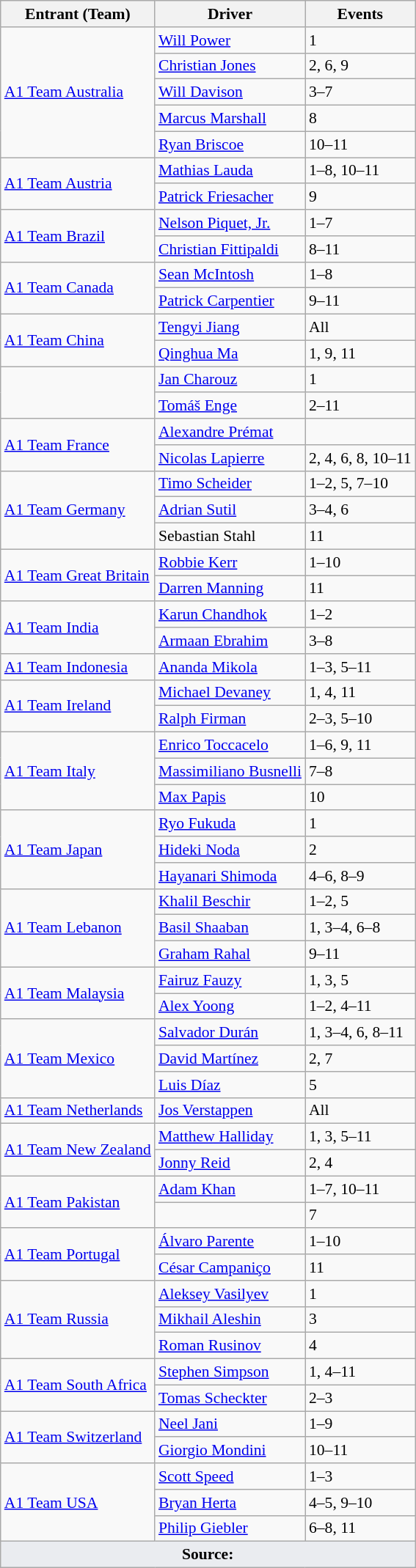<table class="wikitable" style="font-size: 90%;">
<tr>
<th>Entrant (Team)</th>
<th>Driver</th>
<th>Events</th>
</tr>
<tr>
<td rowspan=5> <a href='#'>A1 Team Australia</a><br></td>
<td><a href='#'>Will Power</a></td>
<td>1</td>
</tr>
<tr>
<td><a href='#'>Christian Jones</a></td>
<td>2, 6, 9</td>
</tr>
<tr>
<td><a href='#'>Will Davison</a></td>
<td>3–7</td>
</tr>
<tr>
<td><a href='#'>Marcus Marshall</a></td>
<td>8</td>
</tr>
<tr>
<td><a href='#'>Ryan Briscoe</a></td>
<td>10–11</td>
</tr>
<tr>
<td rowspan=2> <a href='#'>A1 Team Austria</a><br></td>
<td><a href='#'>Mathias Lauda</a></td>
<td>1–8, 10–11</td>
</tr>
<tr>
<td><a href='#'>Patrick Friesacher</a></td>
<td>9</td>
</tr>
<tr>
<td rowspan=2> <a href='#'>A1 Team Brazil</a><br></td>
<td><a href='#'>Nelson Piquet, Jr.</a></td>
<td>1–7</td>
</tr>
<tr>
<td><a href='#'>Christian Fittipaldi</a></td>
<td>8–11</td>
</tr>
<tr>
<td rowspan=2> <a href='#'>A1 Team Canada</a><br></td>
<td><a href='#'>Sean McIntosh</a></td>
<td>1–8</td>
</tr>
<tr>
<td><a href='#'>Patrick Carpentier</a></td>
<td>9–11</td>
</tr>
<tr>
<td rowspan=2> <a href='#'>A1 Team China</a><br></td>
<td><a href='#'>Tengyi Jiang</a></td>
<td>All</td>
</tr>
<tr>
<td><a href='#'>Qinghua Ma</a></td>
<td>1, 9, 11</td>
</tr>
<tr>
<td rowspan=2><br></td>
<td><a href='#'>Jan Charouz</a></td>
<td>1</td>
</tr>
<tr>
<td><a href='#'>Tomáš Enge</a></td>
<td>2–11</td>
</tr>
<tr>
<td rowspan=2> <a href='#'>A1 Team France</a><br></td>
<td><a href='#'>Alexandre Prémat</a></td>
<td></td>
</tr>
<tr>
<td><a href='#'>Nicolas Lapierre</a></td>
<td>2, 4, 6, 8, 10–11</td>
</tr>
<tr>
<td rowspan=3> <a href='#'>A1 Team Germany</a><br></td>
<td><a href='#'>Timo Scheider</a></td>
<td>1–2, 5, 7–10</td>
</tr>
<tr>
<td><a href='#'>Adrian Sutil</a></td>
<td>3–4, 6</td>
</tr>
<tr>
<td>Sebastian Stahl</td>
<td>11</td>
</tr>
<tr>
<td rowspan=2> <a href='#'>A1 Team Great Britain</a><br></td>
<td><a href='#'>Robbie Kerr</a></td>
<td>1–10</td>
</tr>
<tr>
<td><a href='#'>Darren Manning</a></td>
<td>11</td>
</tr>
<tr>
<td rowspan=2> <a href='#'>A1 Team India</a><br></td>
<td><a href='#'>Karun Chandhok</a></td>
<td>1–2</td>
</tr>
<tr>
<td><a href='#'>Armaan Ebrahim</a></td>
<td>3–8</td>
</tr>
<tr>
<td> <a href='#'>A1 Team Indonesia</a></td>
<td><a href='#'>Ananda Mikola</a></td>
<td>1–3, 5–11</td>
</tr>
<tr>
<td rowspan=2> <a href='#'>A1 Team Ireland</a><br></td>
<td><a href='#'>Michael Devaney</a></td>
<td>1, 4, 11</td>
</tr>
<tr>
<td><a href='#'>Ralph Firman</a></td>
<td>2–3, 5–10</td>
</tr>
<tr>
<td rowspan=3> <a href='#'>A1 Team Italy</a><br></td>
<td><a href='#'>Enrico Toccacelo</a></td>
<td>1–6, 9, 11</td>
</tr>
<tr>
<td><a href='#'>Massimiliano Busnelli</a></td>
<td>7–8</td>
</tr>
<tr>
<td><a href='#'>Max Papis</a></td>
<td>10</td>
</tr>
<tr>
<td rowspan=3> <a href='#'>A1 Team Japan</a><br></td>
<td><a href='#'>Ryo Fukuda</a></td>
<td>1</td>
</tr>
<tr>
<td><a href='#'>Hideki Noda</a></td>
<td>2</td>
</tr>
<tr>
<td><a href='#'>Hayanari Shimoda</a></td>
<td>4–6, 8–9</td>
</tr>
<tr>
<td rowspan=3> <a href='#'>A1 Team Lebanon</a><br></td>
<td><a href='#'>Khalil Beschir</a></td>
<td>1–2, 5</td>
</tr>
<tr>
<td><a href='#'>Basil Shaaban</a></td>
<td>1, 3–4, 6–8</td>
</tr>
<tr>
<td> <a href='#'>Graham Rahal</a></td>
<td>9–11</td>
</tr>
<tr>
<td rowspan=2> <a href='#'>A1 Team Malaysia</a></td>
<td><a href='#'>Fairuz Fauzy</a></td>
<td>1, 3, 5</td>
</tr>
<tr>
<td><a href='#'>Alex Yoong</a></td>
<td>1–2, 4–11</td>
</tr>
<tr>
<td rowspan=3> <a href='#'>A1 Team Mexico</a><br></td>
<td><a href='#'>Salvador Durán</a></td>
<td>1, 3–4, 6, 8–11</td>
</tr>
<tr>
<td><a href='#'>David Martínez</a></td>
<td>2, 7</td>
</tr>
<tr>
<td><a href='#'>Luis Díaz</a></td>
<td>5</td>
</tr>
<tr>
<td> <a href='#'>A1 Team Netherlands</a><br></td>
<td><a href='#'>Jos Verstappen</a></td>
<td>All</td>
</tr>
<tr>
<td rowspan=2> <a href='#'>A1 Team New Zealand</a><br></td>
<td><a href='#'>Matthew Halliday</a></td>
<td>1, 3, 5–11</td>
</tr>
<tr>
<td><a href='#'>Jonny Reid</a></td>
<td>2, 4</td>
</tr>
<tr>
<td rowspan=2> <a href='#'>A1 Team Pakistan</a><br></td>
<td><a href='#'>Adam Khan</a></td>
<td>1–7, 10–11</td>
</tr>
<tr>
<td></td>
<td>7</td>
</tr>
<tr>
<td rowspan=2> <a href='#'>A1 Team Portugal</a><br></td>
<td><a href='#'>Álvaro Parente</a></td>
<td>1–10</td>
</tr>
<tr>
<td><a href='#'>César Campaniço</a></td>
<td>11</td>
</tr>
<tr>
<td rowspan=3> <a href='#'>A1 Team Russia</a><br></td>
<td><a href='#'>Aleksey Vasilyev</a></td>
<td>1</td>
</tr>
<tr>
<td><a href='#'>Mikhail Aleshin</a></td>
<td>3</td>
</tr>
<tr>
<td><a href='#'>Roman Rusinov</a></td>
<td>4</td>
</tr>
<tr>
<td rowspan=2> <a href='#'>A1 Team South Africa</a><br></td>
<td><a href='#'>Stephen Simpson</a></td>
<td>1, 4–11</td>
</tr>
<tr>
<td><a href='#'>Tomas Scheckter</a></td>
<td>2–3</td>
</tr>
<tr>
<td rowspan=2> <a href='#'>A1 Team Switzerland</a><br></td>
<td><a href='#'>Neel Jani</a></td>
<td>1–9</td>
</tr>
<tr>
<td><a href='#'>Giorgio Mondini</a></td>
<td>10–11</td>
</tr>
<tr>
<td rowspan=3> <a href='#'>A1 Team USA</a><br></td>
<td><a href='#'>Scott Speed</a></td>
<td>1–3</td>
</tr>
<tr>
<td><a href='#'>Bryan Herta</a></td>
<td>4–5, 9–10</td>
</tr>
<tr>
<td><a href='#'>Philip Giebler</a></td>
<td>6–8, 11</td>
</tr>
<tr class="sortbottom">
<td colspan="3" style="background-color:#EAECF0;text-align:center"><strong>Source:</strong></td>
</tr>
</table>
